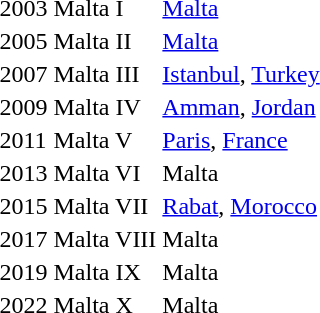<table>
<tr>
<td>2003</td>
<td>Malta I</td>
<td><a href='#'>Malta</a></td>
</tr>
<tr>
<td>2005</td>
<td>Malta II</td>
<td><a href='#'>Malta</a></td>
</tr>
<tr>
<td>2007</td>
<td>Malta III</td>
<td><a href='#'>Istanbul</a>, <a href='#'>Turkey</a></td>
</tr>
<tr>
<td>2009</td>
<td>Malta IV</td>
<td><a href='#'>Amman</a>, <a href='#'>Jordan</a></td>
</tr>
<tr>
<td>2011</td>
<td>Malta V</td>
<td><a href='#'>Paris</a>, <a href='#'>France</a></td>
</tr>
<tr>
<td>2013</td>
<td>Malta VI</td>
<td>Malta</td>
</tr>
<tr>
<td>2015</td>
<td>Malta VII</td>
<td><a href='#'>Rabat</a>, <a href='#'>Morocco</a></td>
</tr>
<tr>
<td>2017</td>
<td>Malta VIII</td>
<td>Malta</td>
</tr>
<tr>
<td>2019</td>
<td>Malta IX</td>
<td>Malta</td>
</tr>
<tr>
<td>2022</td>
<td>Malta X</td>
<td>Malta</td>
</tr>
</table>
